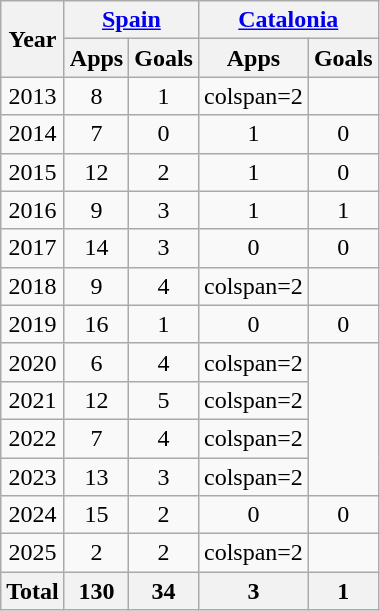<table class="wikitable" style="text-align:center">
<tr>
<th rowspan="2">Year</th>
<th colspan="2"><a href='#'>Spain</a></th>
<th colspan="2"><a href='#'>Catalonia</a></th>
</tr>
<tr>
<th>Apps</th>
<th>Goals</th>
<th>Apps</th>
<th>Goals</th>
</tr>
<tr>
<td>2013</td>
<td>8</td>
<td>1</td>
<td>colspan=2</td>
</tr>
<tr>
<td>2014</td>
<td>7</td>
<td>0</td>
<td>1</td>
<td>0</td>
</tr>
<tr>
<td>2015</td>
<td>12</td>
<td>2</td>
<td>1</td>
<td>0</td>
</tr>
<tr>
<td>2016</td>
<td>9</td>
<td>3</td>
<td>1</td>
<td>1</td>
</tr>
<tr>
<td>2017</td>
<td>14</td>
<td>3</td>
<td>0</td>
<td>0</td>
</tr>
<tr>
<td>2018</td>
<td>9</td>
<td>4</td>
<td>colspan=2</td>
</tr>
<tr>
<td>2019</td>
<td>16</td>
<td>1</td>
<td>0</td>
<td>0</td>
</tr>
<tr>
<td>2020</td>
<td>6</td>
<td>4</td>
<td>colspan=2</td>
</tr>
<tr>
<td>2021</td>
<td>12</td>
<td>5</td>
<td>colspan=2</td>
</tr>
<tr>
<td>2022</td>
<td>7</td>
<td>4</td>
<td>colspan=2</td>
</tr>
<tr>
<td>2023</td>
<td>13</td>
<td>3</td>
<td>colspan=2</td>
</tr>
<tr>
<td>2024</td>
<td>15</td>
<td>2</td>
<td>0</td>
<td>0</td>
</tr>
<tr>
<td>2025</td>
<td>2</td>
<td>2</td>
<td>colspan=2</td>
</tr>
<tr>
<th>Total</th>
<th>130</th>
<th>34</th>
<th>3</th>
<th>1</th>
</tr>
</table>
